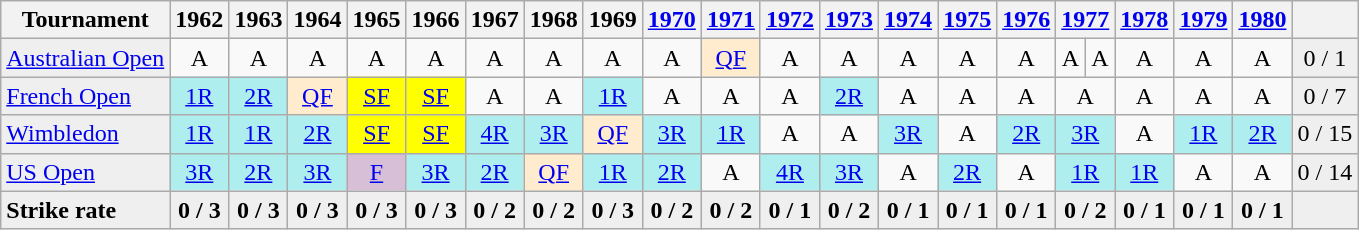<table class=wikitable style=text-align:center>
<tr>
<th>Tournament</th>
<th>1962</th>
<th>1963</th>
<th>1964</th>
<th>1965</th>
<th>1966</th>
<th>1967</th>
<th>1968</th>
<th>1969</th>
<th><a href='#'>1970</a></th>
<th><a href='#'>1971</a></th>
<th><a href='#'>1972</a></th>
<th><a href='#'>1973</a></th>
<th><a href='#'>1974</a></th>
<th><a href='#'>1975</a></th>
<th><a href='#'>1976</a></th>
<th colspan=2><a href='#'>1977</a></th>
<th><a href='#'>1978</a></th>
<th><a href='#'>1979</a></th>
<th><a href='#'>1980</a></th>
<th></th>
</tr>
<tr>
<td style="text-align:left; background:#efefef;"><a href='#'>Australian Open</a></td>
<td>A</td>
<td>A</td>
<td>A</td>
<td>A</td>
<td>A</td>
<td>A</td>
<td>A</td>
<td>A</td>
<td>A</td>
<td style="background:#ffebcd;"><a href='#'>QF</a></td>
<td>A</td>
<td>A</td>
<td>A</td>
<td>A</td>
<td>A</td>
<td>A</td>
<td>A</td>
<td>A</td>
<td>A</td>
<td>A</td>
<td style="background:#efefef;">0 / 1</td>
</tr>
<tr>
<td style="text-align:left; background:#efefef;"><a href='#'>French Open</a></td>
<td style="background:#afeeee;"><a href='#'>1R</a></td>
<td style="background:#afeeee;"><a href='#'>2R</a></td>
<td style="background:#ffebcd;"><a href='#'>QF</a></td>
<td style="background:yellow;"><a href='#'>SF</a></td>
<td style="background:yellow;"><a href='#'>SF</a></td>
<td>A</td>
<td>A</td>
<td style="background:#afeeee;"><a href='#'>1R</a></td>
<td>A</td>
<td>A</td>
<td>A</td>
<td style="background:#afeeee;"><a href='#'>2R</a></td>
<td>A</td>
<td>A</td>
<td>A</td>
<td colspan=2>A</td>
<td>A</td>
<td>A</td>
<td>A</td>
<td style="background:#efefef;">0 / 7</td>
</tr>
<tr>
<td style="text-align:left; background:#efefef;"><a href='#'>Wimbledon</a></td>
<td style="background:#afeeee;"><a href='#'>1R</a></td>
<td style="background:#afeeee;"><a href='#'>1R</a></td>
<td style="background:#afeeee;"><a href='#'>2R</a></td>
<td style="background:yellow;"><a href='#'>SF</a></td>
<td style="background:yellow;"><a href='#'>SF</a></td>
<td style="background:#afeeee;"><a href='#'>4R</a></td>
<td style="background:#afeeee;"><a href='#'>3R</a></td>
<td style="background:#ffebcd;"><a href='#'>QF</a></td>
<td style="background:#afeeee;"><a href='#'>3R</a></td>
<td style="background:#afeeee;"><a href='#'>1R</a></td>
<td>A</td>
<td>A</td>
<td style="background:#afeeee;"><a href='#'>3R</a></td>
<td>A</td>
<td style="background:#afeeee;"><a href='#'>2R</a></td>
<td style="background:#afeeee;" colspan="2"><a href='#'>3R</a></td>
<td>A</td>
<td style="background:#afeeee;"><a href='#'>1R</a></td>
<td style="background:#afeeee;"><a href='#'>2R</a></td>
<td style="background:#efefef;">0 / 15</td>
</tr>
<tr>
<td style="text-align:left; background:#efefef;"><a href='#'>US Open</a></td>
<td style="background:#afeeee;"><a href='#'>3R</a></td>
<td style="background:#afeeee;"><a href='#'>2R</a></td>
<td style="background:#afeeee;"><a href='#'>3R</a></td>
<td style="background:thistle;"><a href='#'>F</a></td>
<td style="background:#afeeee;"><a href='#'>3R</a></td>
<td style="background:#afeeee;"><a href='#'>2R</a></td>
<td style="background:#ffebcd;"><a href='#'>QF</a></td>
<td style="background:#afeeee;"><a href='#'>1R</a></td>
<td style="background:#afeeee;"><a href='#'>2R</a></td>
<td>A</td>
<td style="background:#afeeee;"><a href='#'>4R</a></td>
<td style="background:#afeeee;"><a href='#'>3R</a></td>
<td>A</td>
<td style="background:#afeeee;"><a href='#'>2R</a></td>
<td>A</td>
<td style="background:#afeeee;" colspan="2"><a href='#'>1R</a></td>
<td style="background:#afeeee;"><a href='#'>1R</a></td>
<td>A</td>
<td>A</td>
<td style="background:#efefef;">0 / 14</td>
</tr>
<tr style="font-weight:bold; background:#efefef;">
<td style=text-align:left>Strike rate</td>
<td>0 / 3</td>
<td>0 / 3</td>
<td>0 / 3</td>
<td>0 / 3</td>
<td>0 / 3</td>
<td>0 / 2</td>
<td>0 / 2</td>
<td>0 / 3</td>
<td>0 / 2</td>
<td>0 / 2</td>
<td>0 / 1</td>
<td>0 / 2</td>
<td>0 / 1</td>
<td>0 / 1</td>
<td>0 / 1</td>
<td colspan=2>0 / 2</td>
<td>0 / 1</td>
<td>0 / 1</td>
<td>0 / 1</td>
<td></td>
</tr>
</table>
